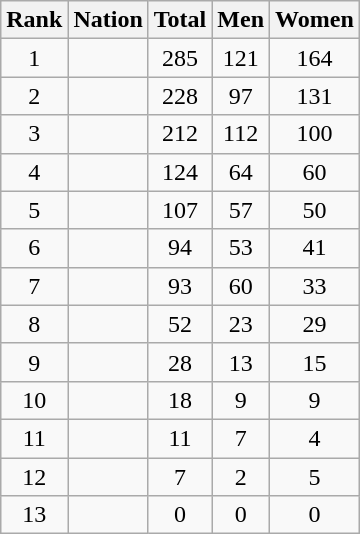<table class="wikitable sortable" style="text-align:center">
<tr>
<th>Rank</th>
<th>Nation</th>
<th>Total</th>
<th>Men</th>
<th>Women</th>
</tr>
<tr>
<td>1</td>
<td align=left></td>
<td>285</td>
<td>121</td>
<td>164</td>
</tr>
<tr>
<td>2</td>
<td align=left></td>
<td>228</td>
<td>97</td>
<td>131</td>
</tr>
<tr>
<td>3</td>
<td align=left></td>
<td>212</td>
<td>112</td>
<td>100</td>
</tr>
<tr>
<td>4</td>
<td align=left></td>
<td>124</td>
<td>64</td>
<td>60</td>
</tr>
<tr>
<td>5</td>
<td align=left></td>
<td>107</td>
<td>57</td>
<td>50</td>
</tr>
<tr>
<td>6</td>
<td align=left></td>
<td>94</td>
<td>53</td>
<td>41</td>
</tr>
<tr>
<td>7</td>
<td align=left></td>
<td>93</td>
<td>60</td>
<td>33</td>
</tr>
<tr>
<td>8</td>
<td align=left></td>
<td>52</td>
<td>23</td>
<td>29</td>
</tr>
<tr>
<td>9</td>
<td align=left></td>
<td>28</td>
<td>13</td>
<td>15</td>
</tr>
<tr>
<td>10</td>
<td align=left></td>
<td>18</td>
<td>9</td>
<td>9</td>
</tr>
<tr>
<td>11</td>
<td align=left></td>
<td>11</td>
<td>7</td>
<td>4</td>
</tr>
<tr>
<td>12</td>
<td align=left></td>
<td>7</td>
<td>2</td>
<td>5</td>
</tr>
<tr>
<td>13</td>
<td align=left></td>
<td>0</td>
<td>0</td>
<td>0</td>
</tr>
</table>
